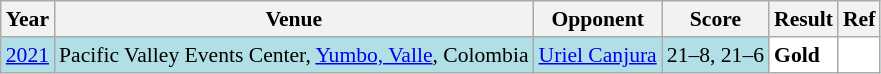<table class="sortable wikitable" style="font-size: 90%;">
<tr>
<th>Year</th>
<th>Venue</th>
<th>Opponent</th>
<th>Score</th>
<th>Result</th>
<th>Ref</th>
</tr>
<tr style="background:#B0E0E6">
<td align="center"><a href='#'>2021</a></td>
<td align="left">Pacific Valley Events Center, <a href='#'>Yumbo, Valle</a>, Colombia</td>
<td align="left"> <a href='#'>Uriel Canjura</a></td>
<td align="left">21–8, 21–6</td>
<td style="text-align:left; background:white"> <strong>Gold</strong></td>
<td style="text-align:center; background:white"></td>
</tr>
</table>
